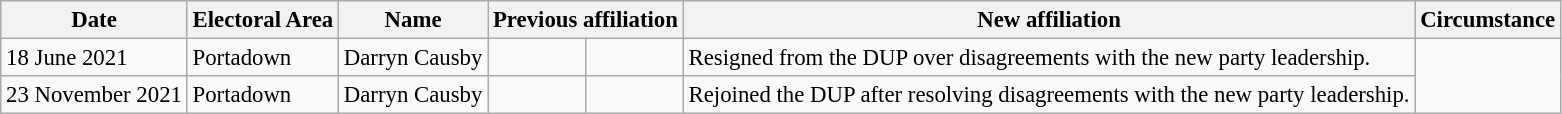<table class="wikitable" style="font-size: 95%">
<tr>
<th>Date</th>
<th>Electoral Area</th>
<th>Name</th>
<th colspan="2">Previous affiliation</th>
<th colspan="2">New affiliation</th>
<th>Circumstance</th>
</tr>
<tr>
<td>18 June 2021</td>
<td>Portadown</td>
<td>Darryn Causby</td>
<td></td>
<td></td>
<td>Resigned from the DUP over disagreements with the new party leadership.</td>
</tr>
<tr>
<td>23 November 2021</td>
<td>Portadown</td>
<td>Darryn Causby</td>
<td></td>
<td></td>
<td>Rejoined the DUP after resolving disagreements with the new party leadership.</td>
</tr>
</table>
